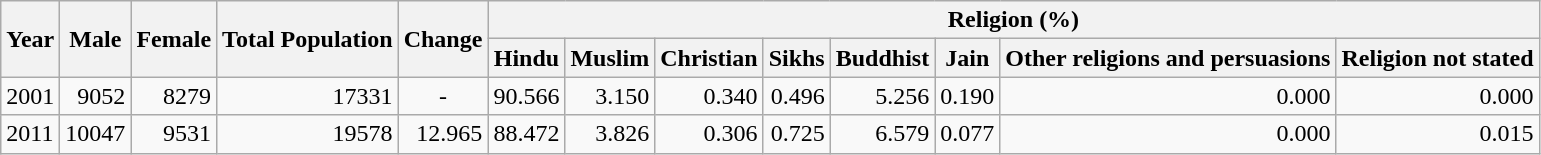<table class="wikitable">
<tr>
<th rowspan="2">Year</th>
<th rowspan="2">Male</th>
<th rowspan="2">Female</th>
<th rowspan="2">Total Population</th>
<th rowspan="2">Change</th>
<th colspan="8">Religion (%)</th>
</tr>
<tr>
<th>Hindu</th>
<th>Muslim</th>
<th>Christian</th>
<th>Sikhs</th>
<th>Buddhist</th>
<th>Jain</th>
<th>Other religions and persuasions</th>
<th>Religion not stated</th>
</tr>
<tr>
<td>2001</td>
<td style="text-align:right;">9052</td>
<td style="text-align:right;">8279</td>
<td style="text-align:right;">17331</td>
<td style="text-align:center;">-</td>
<td style="text-align:right;">90.566</td>
<td style="text-align:right;">3.150</td>
<td style="text-align:right;">0.340</td>
<td style="text-align:right;">0.496</td>
<td style="text-align:right;">5.256</td>
<td style="text-align:right;">0.190</td>
<td style="text-align:right;">0.000</td>
<td style="text-align:right;">0.000</td>
</tr>
<tr>
<td>2011</td>
<td style="text-align:right;">10047</td>
<td style="text-align:right;">9531</td>
<td style="text-align:right;">19578</td>
<td style="text-align:right;">12.965</td>
<td style="text-align:right;">88.472</td>
<td style="text-align:right;">3.826</td>
<td style="text-align:right;">0.306</td>
<td style="text-align:right;">0.725</td>
<td style="text-align:right;">6.579</td>
<td style="text-align:right;">0.077</td>
<td style="text-align:right;">0.000</td>
<td style="text-align:right;">0.015</td>
</tr>
</table>
